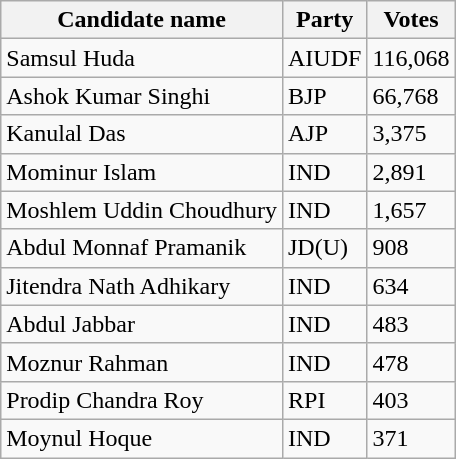<table class="wikitable">
<tr>
<th>Candidate name</th>
<th>Party</th>
<th>Votes</th>
</tr>
<tr>
<td>Samsul Huda</td>
<td>AIUDF</td>
<td>116,068</td>
</tr>
<tr>
<td>Ashok Kumar Singhi</td>
<td>BJP</td>
<td>66,768</td>
</tr>
<tr>
<td>Kanulal Das</td>
<td>AJP</td>
<td>3,375</td>
</tr>
<tr>
<td>Mominur Islam</td>
<td>IND</td>
<td>2,891</td>
</tr>
<tr>
<td>Moshlem Uddin Choudhury</td>
<td>IND</td>
<td>1,657</td>
</tr>
<tr>
<td>Abdul Monnaf Pramanik</td>
<td>JD(U)</td>
<td>908</td>
</tr>
<tr>
<td>Jitendra Nath Adhikary</td>
<td>IND</td>
<td>634</td>
</tr>
<tr>
<td>Abdul Jabbar</td>
<td>IND</td>
<td>483</td>
</tr>
<tr>
<td>Moznur Rahman</td>
<td>IND</td>
<td>478</td>
</tr>
<tr>
<td>Prodip Chandra Roy</td>
<td>RPI</td>
<td>403</td>
</tr>
<tr>
<td>Moynul Hoque</td>
<td>IND</td>
<td>371</td>
</tr>
</table>
